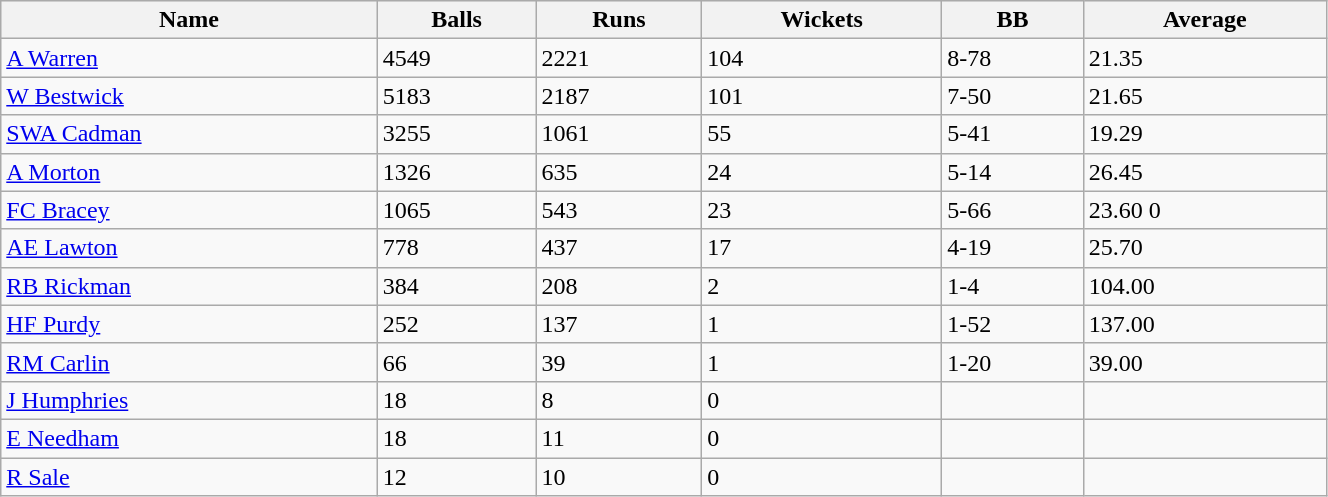<table class="wikitable sortable" width="70%">
<tr bgcolor="#efefef">
<th>Name</th>
<th>Balls</th>
<th>Runs</th>
<th>Wickets</th>
<th>BB</th>
<th>Average</th>
</tr>
<tr>
<td><a href='#'>A Warren</a></td>
<td>4549</td>
<td>2221</td>
<td>104</td>
<td>8-78</td>
<td>21.35</td>
</tr>
<tr>
<td><a href='#'>W Bestwick</a></td>
<td>5183</td>
<td>2187</td>
<td>101</td>
<td>7-50</td>
<td>21.65</td>
</tr>
<tr>
<td><a href='#'>SWA Cadman</a></td>
<td>3255</td>
<td>1061</td>
<td>55</td>
<td>5-41</td>
<td>19.29</td>
</tr>
<tr>
<td><a href='#'>A Morton</a></td>
<td>1326</td>
<td>635</td>
<td>24</td>
<td>5-14</td>
<td>26.45</td>
</tr>
<tr>
<td><a href='#'>FC Bracey</a></td>
<td>1065</td>
<td>543</td>
<td>23</td>
<td>5-66</td>
<td>23.60 0</td>
</tr>
<tr>
<td><a href='#'>AE Lawton</a></td>
<td>778</td>
<td>437</td>
<td>17</td>
<td>4-19</td>
<td>25.70</td>
</tr>
<tr>
<td><a href='#'>RB Rickman</a></td>
<td>384</td>
<td>208</td>
<td>2</td>
<td>1-4</td>
<td>104.00</td>
</tr>
<tr>
<td><a href='#'>HF Purdy</a></td>
<td>252</td>
<td>137</td>
<td>1</td>
<td>1-52</td>
<td>137.00</td>
</tr>
<tr>
<td><a href='#'>RM Carlin</a></td>
<td>66</td>
<td>39</td>
<td>1</td>
<td>1-20</td>
<td>39.00</td>
</tr>
<tr>
<td><a href='#'>J Humphries</a></td>
<td>18</td>
<td>8</td>
<td>0</td>
<td></td>
<td></td>
</tr>
<tr>
<td><a href='#'>E Needham</a></td>
<td>18</td>
<td>11</td>
<td>0</td>
<td></td>
<td></td>
</tr>
<tr>
<td><a href='#'>R Sale</a></td>
<td>12</td>
<td>10</td>
<td>0</td>
<td></td>
<td></td>
</tr>
</table>
